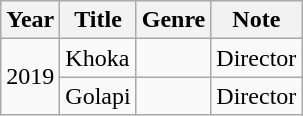<table class="wikitable">
<tr>
<th>Year</th>
<th>Title</th>
<th>Genre</th>
<th>Note</th>
</tr>
<tr>
<td rowspan="2">2019</td>
<td>Khoka</td>
<td></td>
<td>Director</td>
</tr>
<tr>
<td>Golapi</td>
<td></td>
<td>Director</td>
</tr>
</table>
